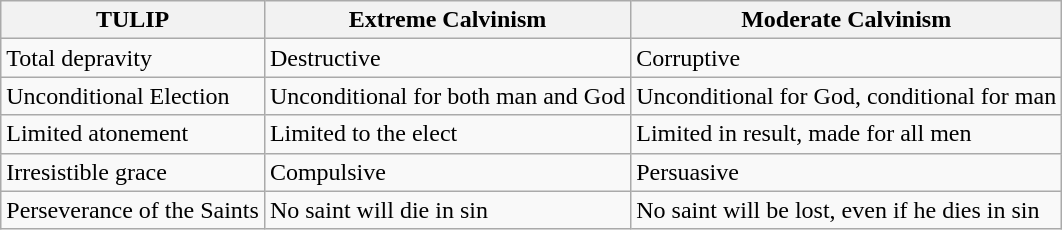<table class="wikitable">
<tr>
<th>TULIP</th>
<th>Extreme Calvinism</th>
<th>Moderate Calvinism</th>
</tr>
<tr>
<td>Total depravity</td>
<td>Destructive</td>
<td>Corruptive</td>
</tr>
<tr>
<td>Unconditional Election</td>
<td>Unconditional for both man and God</td>
<td>Unconditional for God, conditional for man</td>
</tr>
<tr>
<td>Limited atonement</td>
<td>Limited to the elect</td>
<td>Limited in result, made for all men</td>
</tr>
<tr>
<td>Irresistible grace</td>
<td>Compulsive</td>
<td>Persuasive</td>
</tr>
<tr>
<td>Perseverance of the Saints</td>
<td>No saint will die in sin</td>
<td>No saint will be lost, even if he dies in sin</td>
</tr>
</table>
